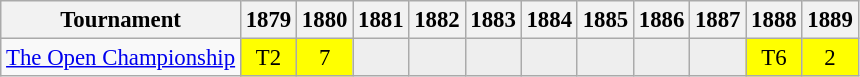<table class="wikitable" style="font-size:95%;text-align:center;">
<tr>
<th>Tournament</th>
<th>1879</th>
<th>1880</th>
<th>1881</th>
<th>1882</th>
<th>1883</th>
<th>1884</th>
<th>1885</th>
<th>1886</th>
<th>1887</th>
<th>1888</th>
<th>1889</th>
</tr>
<tr>
<td align=left><a href='#'>The Open Championship</a></td>
<td style="background:yellow;">T2</td>
<td style="background:yellow;">7</td>
<td style="background:#eeeeee;"></td>
<td style="background:#eeeeee;"></td>
<td style="background:#eeeeee;"></td>
<td style="background:#eeeeee;"></td>
<td style="background:#eeeeee;"></td>
<td style="background:#eeeeee;"></td>
<td style="background:#eeeeee;"></td>
<td style="background:yellow;">T6</td>
<td style="background:yellow;">2</td>
</tr>
</table>
